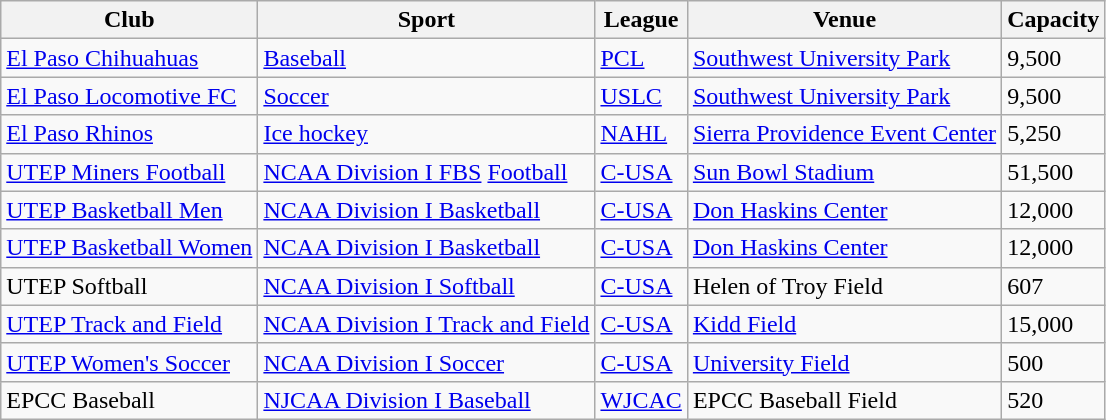<table class="wikitable">
<tr>
<th>Club</th>
<th>Sport</th>
<th>League</th>
<th>Venue</th>
<th>Capacity</th>
</tr>
<tr>
<td><a href='#'>El Paso Chihuahuas</a></td>
<td><a href='#'>Baseball</a></td>
<td><a href='#'>PCL</a></td>
<td><a href='#'>Southwest University Park</a></td>
<td>9,500</td>
</tr>
<tr>
<td><a href='#'>El Paso Locomotive FC</a></td>
<td><a href='#'>Soccer</a></td>
<td><a href='#'>USLC</a></td>
<td><a href='#'>Southwest University Park</a></td>
<td>9,500</td>
</tr>
<tr>
<td><a href='#'>El Paso Rhinos</a></td>
<td><a href='#'>Ice hockey</a></td>
<td><a href='#'>NAHL</a></td>
<td><a href='#'>Sierra Providence Event Center</a></td>
<td>5,250</td>
</tr>
<tr>
<td><a href='#'>UTEP Miners Football</a></td>
<td><a href='#'>NCAA Division I FBS</a> <a href='#'>Football</a></td>
<td><a href='#'>C-USA</a></td>
<td><a href='#'>Sun Bowl Stadium</a></td>
<td>51,500</td>
</tr>
<tr>
<td><a href='#'>UTEP Basketball Men</a></td>
<td><a href='#'>NCAA Division I Basketball</a></td>
<td><a href='#'>C-USA</a></td>
<td><a href='#'>Don Haskins Center</a></td>
<td>12,000</td>
</tr>
<tr>
<td><a href='#'>UTEP Basketball Women</a></td>
<td><a href='#'>NCAA Division I Basketball</a></td>
<td><a href='#'>C-USA</a></td>
<td><a href='#'>Don Haskins Center</a></td>
<td>12,000</td>
</tr>
<tr>
<td>UTEP Softball</td>
<td><a href='#'>NCAA Division I Softball</a></td>
<td><a href='#'>C-USA</a></td>
<td>Helen of Troy Field</td>
<td>607</td>
</tr>
<tr>
<td><a href='#'>UTEP Track and Field</a></td>
<td><a href='#'>NCAA Division I Track and Field</a></td>
<td><a href='#'>C-USA</a></td>
<td><a href='#'>Kidd Field</a></td>
<td>15,000</td>
</tr>
<tr>
<td><a href='#'>UTEP Women's Soccer</a></td>
<td><a href='#'>NCAA Division I Soccer</a></td>
<td><a href='#'>C-USA</a></td>
<td><a href='#'>University Field</a></td>
<td>500</td>
</tr>
<tr>
<td>EPCC Baseball</td>
<td><a href='#'>NJCAA Division I Baseball</a></td>
<td><a href='#'>WJCAC</a></td>
<td>EPCC Baseball Field</td>
<td>520</td>
</tr>
</table>
